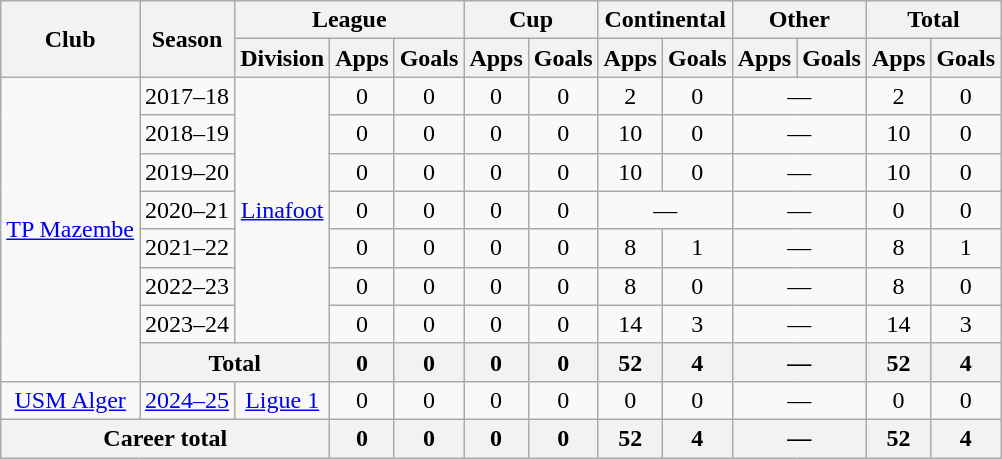<table class="wikitable" style="text-align: center;">
<tr>
<th rowspan="2">Club</th>
<th rowspan="2">Season</th>
<th colspan="3">League</th>
<th colspan="2">Cup</th>
<th colspan="2">Continental</th>
<th colspan="2">Other</th>
<th colspan="2">Total</th>
</tr>
<tr>
<th>Division</th>
<th>Apps</th>
<th>Goals</th>
<th>Apps</th>
<th>Goals</th>
<th>Apps</th>
<th>Goals</th>
<th>Apps</th>
<th>Goals</th>
<th>Apps</th>
<th>Goals</th>
</tr>
<tr>
<td rowspan=8><a href='#'>TP Mazembe</a></td>
<td>2017–18</td>
<td rowspan=7><a href='#'>Linafoot</a></td>
<td>0</td>
<td>0</td>
<td>0</td>
<td>0</td>
<td>2</td>
<td>0</td>
<td colspan=2>—</td>
<td>2</td>
<td>0</td>
</tr>
<tr>
<td>2018–19</td>
<td>0</td>
<td>0</td>
<td>0</td>
<td>0</td>
<td>10</td>
<td>0</td>
<td colspan=2>—</td>
<td>10</td>
<td>0</td>
</tr>
<tr>
<td>2019–20</td>
<td>0</td>
<td>0</td>
<td>0</td>
<td>0</td>
<td>10</td>
<td>0</td>
<td colspan=2>—</td>
<td>10</td>
<td>0</td>
</tr>
<tr>
<td>2020–21</td>
<td>0</td>
<td>0</td>
<td>0</td>
<td>0</td>
<td colspan=2>—</td>
<td colspan=2>—</td>
<td>0</td>
<td>0</td>
</tr>
<tr>
<td>2021–22</td>
<td>0</td>
<td>0</td>
<td>0</td>
<td>0</td>
<td>8</td>
<td>1</td>
<td colspan=2>—</td>
<td>8</td>
<td>1</td>
</tr>
<tr>
<td>2022–23</td>
<td>0</td>
<td>0</td>
<td>0</td>
<td>0</td>
<td>8</td>
<td>0</td>
<td colspan=2>—</td>
<td>8</td>
<td>0</td>
</tr>
<tr>
<td>2023–24</td>
<td>0</td>
<td>0</td>
<td>0</td>
<td>0</td>
<td>14</td>
<td>3</td>
<td colspan=2>—</td>
<td>14</td>
<td>3</td>
</tr>
<tr>
<th colspan="2">Total</th>
<th>0</th>
<th>0</th>
<th>0</th>
<th>0</th>
<th>52</th>
<th>4</th>
<th colspan=2>—</th>
<th>52</th>
<th>4</th>
</tr>
<tr>
<td><a href='#'>USM Alger</a></td>
<td><a href='#'>2024–25</a></td>
<td><a href='#'>Ligue 1</a></td>
<td>0</td>
<td>0</td>
<td>0</td>
<td>0</td>
<td>0</td>
<td>0</td>
<td colspan=2>—</td>
<td>0</td>
<td>0</td>
</tr>
<tr>
<th colspan="3">Career total</th>
<th>0</th>
<th>0</th>
<th>0</th>
<th>0</th>
<th>52</th>
<th>4</th>
<th colspan=2>—</th>
<th>52</th>
<th>4</th>
</tr>
</table>
